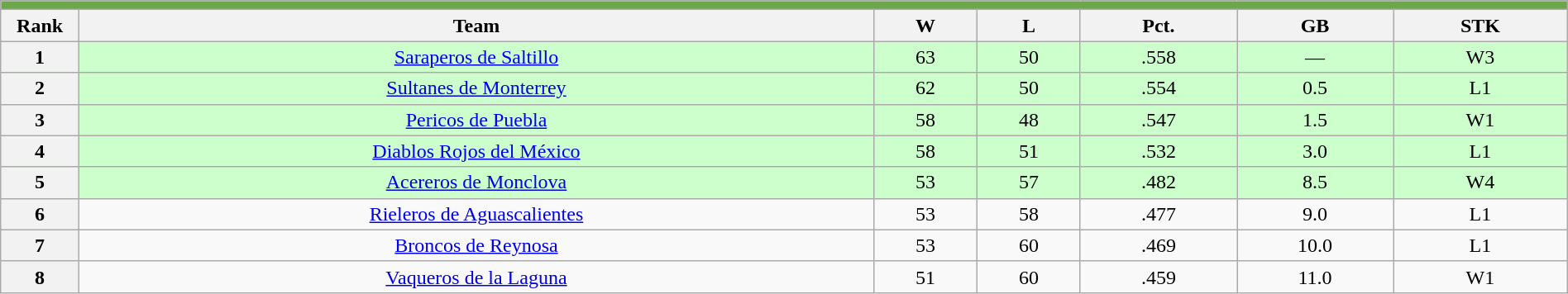<table class="wikitable plainrowheaders" width="100%" style="text-align:center;">
<tr>
<th style="background:#6DA74B;" colspan="7"></th>
</tr>
<tr>
<th scope="col" width="5%">Rank</th>
<th>Team</th>
<th>W</th>
<th>L</th>
<th>Pct.</th>
<th>GB</th>
<th>STK</th>
</tr>
<tr style="background-color:#ccffcc;">
<th>1</th>
<td><a href='#'>Saraperos de Saltillo</a></td>
<td>63</td>
<td>50</td>
<td>.558</td>
<td>—</td>
<td>W3</td>
</tr>
<tr style="background-color:#ccffcc;">
<th>2</th>
<td><a href='#'>Sultanes de Monterrey</a></td>
<td>62</td>
<td>50</td>
<td>.554</td>
<td>0.5</td>
<td>L1</td>
</tr>
<tr style="background-color:#ccffcc;">
<th>3</th>
<td><a href='#'>Pericos de Puebla</a></td>
<td>58</td>
<td>48</td>
<td>.547</td>
<td>1.5</td>
<td>W1</td>
</tr>
<tr style="background-color:#ccffcc;">
<th>4</th>
<td><a href='#'>Diablos Rojos del México</a></td>
<td>58</td>
<td>51</td>
<td>.532</td>
<td>3.0</td>
<td>L1</td>
</tr>
<tr style="background-color:#ccffcc;">
<th>5</th>
<td><a href='#'>Acereros de Monclova</a></td>
<td>53</td>
<td>57</td>
<td>.482</td>
<td>8.5</td>
<td>W4</td>
</tr>
<tr>
<th>6</th>
<td><a href='#'>Rieleros de Aguascalientes</a></td>
<td>53</td>
<td>58</td>
<td>.477</td>
<td>9.0</td>
<td>L1</td>
</tr>
<tr>
<th>7</th>
<td><a href='#'>Broncos de Reynosa</a></td>
<td>53</td>
<td>60</td>
<td>.469</td>
<td>10.0</td>
<td>L1</td>
</tr>
<tr>
<th>8</th>
<td><a href='#'>Vaqueros de la Laguna</a></td>
<td>51</td>
<td>60</td>
<td>.459</td>
<td>11.0</td>
<td>W1</td>
</tr>
</table>
